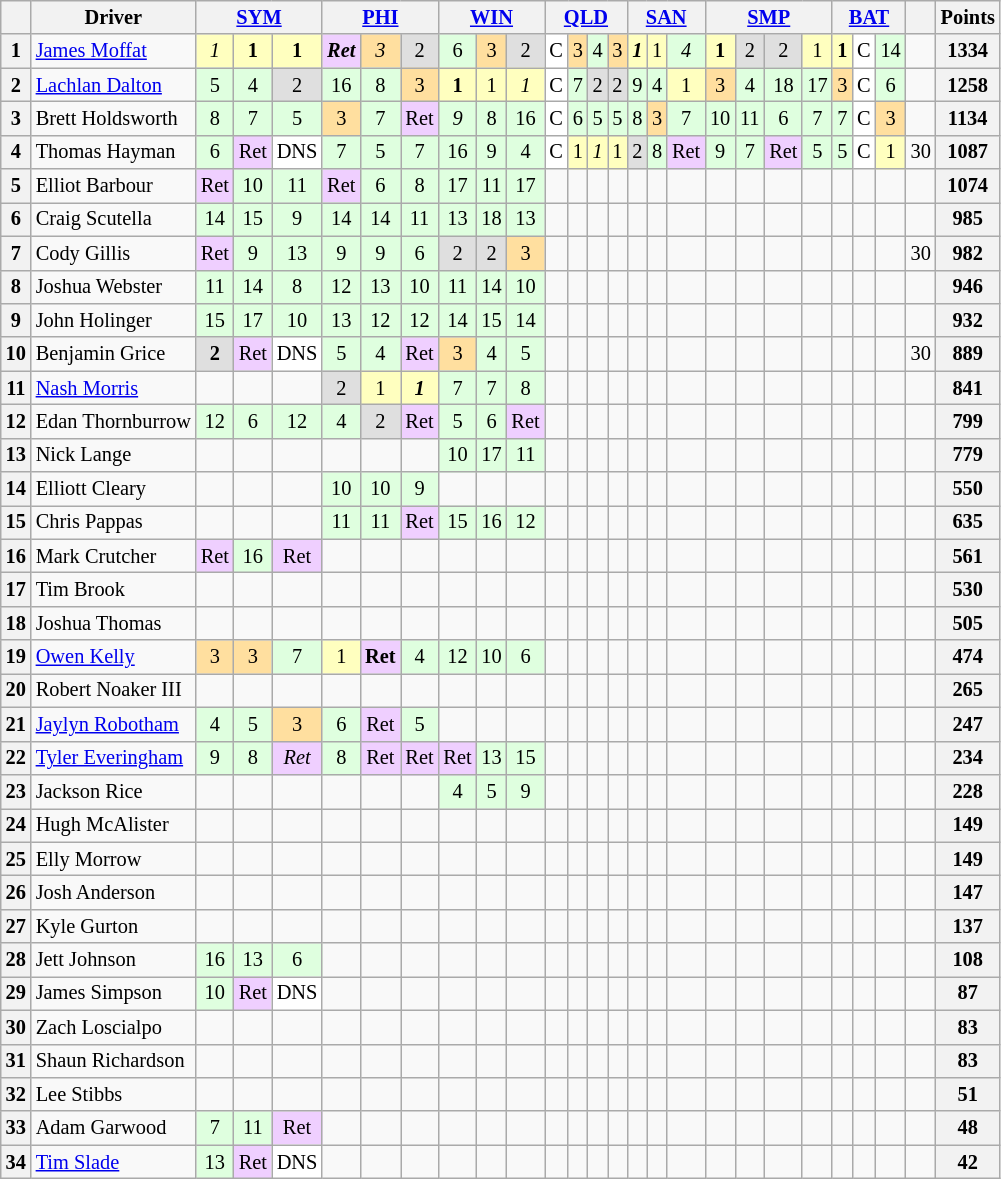<table class="wikitable" style="font-size: 85%; text-align:center">
<tr>
<th style="vertical-align:middle"></th>
<th style="vertical-align:middle;background">Driver</th>
<th colspan="3"><a href='#'>SYM</a><br></th>
<th colspan="3"><a href='#'>PHI</a><br></th>
<th colspan="3"><a href='#'>WIN</a><br></th>
<th colspan="4"><a href='#'>QLD</a><br></th>
<th colspan="3"><a href='#'>SAN</a><br></th>
<th colspan="4"><a href='#'>SMP</a><br></th>
<th colspan="3"><a href='#'>BAT</a><br></th>
<th style="vertical-align:middle"></th>
<th style="vertical-align:middle">Points</th>
</tr>
<tr>
<th>1</th>
<td align="left"> <a href='#'>James Moffat</a></td>
<td style="background:#ffffbf;"><em>1</em></td>
<td style="background:#ffffbf;"><strong>1</strong></td>
<td style="background:#ffffbf;"><strong>1</strong></td>
<td style="background:#efcfff;"><strong><em>Ret</em></strong></td>
<td style="background:#ffdf9f;"><em>3</em></td>
<td style="background:#dfdfdf;">2</td>
<td style="background:#dfffdf;">6</td>
<td style="background:#ffdf9f;">3</td>
<td style="background:#dfdfdf;">2</td>
<td style="background:#ffffff;">C</td>
<td style="background:#ffdf9f;">3</td>
<td style="background:#dfffdf;">4</td>
<td style="background:#ffdf9f;">3</td>
<td style="background:#ffffbf;"><strong><em>1</em></strong></td>
<td style="background:#ffffbf;">1</td>
<td style="background:#dfffdf;"><em>4</em></td>
<td style="background:#ffffbf;"><strong>1</strong></td>
<td style="background:#dfdfdf;">2</td>
<td style="background:#dfdfdf;">2</td>
<td style="background:#ffffbf;">1</td>
<td style="background:#ffffbf;"><strong>1</strong></td>
<td style="background:#ffffff;">C</td>
<td style="background:#dfffdf;">14</td>
<td></td>
<th>1334</th>
</tr>
<tr>
<th>2</th>
<td align="left"> <a href='#'>Lachlan Dalton</a></td>
<td style="background:#dfffdf;">5</td>
<td style="background:#dfffdf;">4</td>
<td style="background:#dfdfdf;">2</td>
<td style="background:#dfffdf;">16</td>
<td style="background:#dfffdf;">8</td>
<td style="background:#ffdf9f;">3</td>
<td style="background:#ffffbf;"><strong>1</strong></td>
<td style="background:#ffffbf;">1</td>
<td style="background:#ffffbf;"><em>1</em></td>
<td style="background:#ffffff;">C</td>
<td style="background:#dfffdf;">7</td>
<td style="background:#dfdfdf;">2</td>
<td style="background:#dfdfdf;">2</td>
<td style="background:#dfffdf;">9</td>
<td style="background:#dfffdf;">4</td>
<td style="background:#ffffbf;">1</td>
<td style="background:#ffdf9f;">3</td>
<td style="background:#dfffdf;">4</td>
<td style="background:#dfffdf;">18</td>
<td style="background:#dfffdf;">17</td>
<td style="background:#ffdf9f;">3</td>
<td style="background:#ffffff;">C</td>
<td style="background:#dfffdf;">6</td>
<td></td>
<th>1258</th>
</tr>
<tr>
<th>3</th>
<td align="left"> Brett Holdsworth</td>
<td style="background:#dfffdf;">8</td>
<td style="background:#dfffdf;">7</td>
<td style="background:#dfffdf;">5</td>
<td style="background:#ffdf9f;">3</td>
<td style="background:#dfffdf;">7</td>
<td style="background:#efcfff;">Ret</td>
<td style="background:#dfffdf;"><em>9</em></td>
<td style="background:#dfffdf;">8</td>
<td style="background:#dfffdf;">16</td>
<td style="background:#ffffff;">C</td>
<td style="background:#dfffdf;">6</td>
<td style="background:#dfffdf;">5</td>
<td style="background:#dfffdf;">5</td>
<td style="background:#dfffdf;">8</td>
<td style="background:#ffdf9f;">3</td>
<td style="background:#dfffdf;">7</td>
<td style="background:#dfffdf;">10</td>
<td style="background:#dfffdf;">11</td>
<td style="background:#dfffdf;">6</td>
<td style="background:#dfffdf;">7</td>
<td style="background:#dfffdf;">7</td>
<td style="background:#ffffff;">C</td>
<td style="background:#ffdf9f;">3</td>
<td></td>
<th>1134</th>
</tr>
<tr>
<th>4</th>
<td align="left"> Thomas Hayman</td>
<td style="background:#dfffdf;">6</td>
<td style="background:#efcfff;">Ret</td>
<td style="background:#ffffff;">DNS</td>
<td style="background:#dfffdf;">7</td>
<td style="background:#dfffdf;">5</td>
<td style="background:#dfffdf;">7</td>
<td style="background:#dfffdf;">16</td>
<td style="background:#dfffdf;">9</td>
<td style="background:#dfffdf;">4</td>
<td style="background:#ffffff;">C</td>
<td style="background:#ffffbf;">1</td>
<td style="background:#ffffbf;"><em>1</em></td>
<td style="background:#ffffbf;">1</td>
<td style="background:#dfdfdf;">2</td>
<td style="background:#dfffdf;">8</td>
<td style="background:#efcfff;">Ret</td>
<td style="background:#dfffdf;">9</td>
<td style="background:#dfffdf;">7</td>
<td style="background:#efcfff;">Ret</td>
<td style="background:#dfffdf;">5</td>
<td style="background:#dfffdf;">5</td>
<td style="background:#ffffff;">C</td>
<td style="background:#ffffbf;">1</td>
<td>30</td>
<th>1087</th>
</tr>
<tr>
<th>5</th>
<td align="left"> Elliot Barbour</td>
<td style="background:#efcfff;">Ret</td>
<td style="background:#dfffdf;">10</td>
<td style="background:#dfffdf;">11</td>
<td style="background:#efcfff;">Ret</td>
<td style="background:#dfffdf;">6</td>
<td style="background:#dfffdf;">8</td>
<td style="background:#dfffdf;">17</td>
<td style="background:#dfffdf;">11</td>
<td style="background:#dfffdf;">17</td>
<td style="background:#;"></td>
<td style="background:#;"></td>
<td style="background:#;"></td>
<td style="background:#;"></td>
<td style="background:#;"></td>
<td style="background:#;"></td>
<td style="background:#;"></td>
<td style="background:#;"></td>
<td style="background:#;"></td>
<td style="background:#;"></td>
<td style="background:#;"></td>
<td style="background:#;"></td>
<td style="background:#;"></td>
<td style="background:#;"></td>
<td></td>
<th>1074</th>
</tr>
<tr>
<th>6</th>
<td align="left"> Craig Scutella</td>
<td style="background:#dfffdf;">14</td>
<td style="background:#dfffdf;">15</td>
<td style="background:#dfffdf;">9</td>
<td style="background:#dfffdf;">14</td>
<td style="background:#dfffdf;">14</td>
<td style="background:#dfffdf;">11</td>
<td style="background:#dfffdf;">13</td>
<td style="background:#dfffdf;">18</td>
<td style="background:#dfffdf;">13</td>
<td style="background:#;"></td>
<td style="background:#;"></td>
<td style="background:#;"></td>
<td style="background:#;"></td>
<td style="background:#;"></td>
<td style="background:#;"></td>
<td style="background:#;"></td>
<td style="background:#;"></td>
<td style="background:#;"></td>
<td style="background:#;"></td>
<td style="background:#;"></td>
<td style="background:#;"></td>
<td style="background:#;"></td>
<td style="background:#;"></td>
<td></td>
<th>985</th>
</tr>
<tr>
<th>7</th>
<td align="left"> Cody Gillis</td>
<td style="background:#efcfff;">Ret</td>
<td style="background:#dfffdf;">9</td>
<td style="background:#dfffdf;">13</td>
<td style="background:#dfffdf;">9</td>
<td style="background:#dfffdf;">9</td>
<td style="background:#dfffdf;">6</td>
<td style="background:#dfdfdf;">2</td>
<td style="background:#dfdfdf;">2</td>
<td style="background:#ffdf9f;">3</td>
<td style="background:#;"></td>
<td style="background:#;"></td>
<td style="background:#;"></td>
<td style="background:#;"></td>
<td style="background:#;"></td>
<td style="background:#;"></td>
<td style="background:#;"></td>
<td style="background:#;"></td>
<td style="background:#;"></td>
<td style="background:#;"></td>
<td style="background:#;"></td>
<td style="background:#;"></td>
<td style="background:#;"></td>
<td style="background:#;"></td>
<td>30</td>
<th>982</th>
</tr>
<tr>
<th>8</th>
<td align="left"> Joshua Webster</td>
<td style="background:#dfffdf;">11</td>
<td style="background:#dfffdf;">14</td>
<td style="background:#dfffdf;">8</td>
<td style="background:#dfffdf;">12</td>
<td style="background:#dfffdf;">13</td>
<td style="background:#dfffdf;">10</td>
<td style="background:#dfffdf;">11</td>
<td style="background:#dfffdf;">14</td>
<td style="background:#dfffdf;">10</td>
<td style="background:#;"></td>
<td style="background:#;"></td>
<td style="background:#;"></td>
<td style="background:#;"></td>
<td style="background:#;"></td>
<td style="background:#;"></td>
<td style="background:#;"></td>
<td style="background:#;"></td>
<td style="background:#;"></td>
<td style="background:#;"></td>
<td style="background:#;"></td>
<td style="background:#;"></td>
<td style="background:#;"></td>
<td style="background:#;"></td>
<td></td>
<th>946</th>
</tr>
<tr>
<th>9</th>
<td align="left"> John Holinger</td>
<td style="background:#dfffdf;">15</td>
<td style="background:#dfffdf;">17</td>
<td style="background:#dfffdf;">10</td>
<td style="background:#dfffdf;">13</td>
<td style="background:#dfffdf;">12</td>
<td style="background:#dfffdf;">12</td>
<td style="background:#dfffdf;">14</td>
<td style="background:#dfffdf;">15</td>
<td style="background:#dfffdf;">14</td>
<td style="background:#;"></td>
<td style="background:#;"></td>
<td style="background:#;"></td>
<td style="background:#;"></td>
<td style="background:#;"></td>
<td style="background:#;"></td>
<td style="background:#;"></td>
<td style="background:#;"></td>
<td style="background:#;"></td>
<td style="background:#;"></td>
<td style="background:#;"></td>
<td style="background:#;"></td>
<td style="background:#;"></td>
<td style="background:#;"></td>
<td></td>
<th>932</th>
</tr>
<tr>
<th>10</th>
<td align="left"> Benjamin Grice</td>
<td style="background:#dfdfdf;"><strong>2</strong></td>
<td style="background:#efcfff;">Ret</td>
<td style="background:#ffffff;">DNS</td>
<td style="background:#dfffdf;">5</td>
<td style="background:#dfffdf;">4</td>
<td style="background:#efcfff;">Ret</td>
<td style="background:#ffdf9f;">3</td>
<td style="background:#dfffdf;">4</td>
<td style="background:#dfffdf;">5</td>
<td style="background:#;"></td>
<td style="background:#;"></td>
<td style="background:#;"></td>
<td style="background:#;"></td>
<td style="background:#;"></td>
<td style="background:#;"></td>
<td style="background:#;"></td>
<td style="background:#;"></td>
<td style="background:#;"></td>
<td style="background:#;"></td>
<td style="background:#;"></td>
<td style="background:#;"></td>
<td style="background:#;"></td>
<td style="background:#;"></td>
<td>30</td>
<th>889</th>
</tr>
<tr>
<th>11</th>
<td align="left"> <a href='#'>Nash Morris</a></td>
<td></td>
<td></td>
<td></td>
<td style="background:#dfdfdf;">2</td>
<td style="background:#ffffbf;">1</td>
<td style="background:#ffffbf;"><strong><em>1</em></strong></td>
<td style="background:#dfffdf;">7</td>
<td style="background:#dfffdf;">7</td>
<td style="background:#dfffdf;">8</td>
<td></td>
<td></td>
<td></td>
<td></td>
<td></td>
<td></td>
<td></td>
<td></td>
<td></td>
<td></td>
<td></td>
<td></td>
<td></td>
<td></td>
<td></td>
<th>841</th>
</tr>
<tr>
<th>12</th>
<td align="left"> Edan Thornburrow</td>
<td style="background:#dfffdf;">12</td>
<td style="background:#dfffdf;">6</td>
<td style="background:#dfffdf;">12</td>
<td style="background:#dfffdf;">4</td>
<td style="background:#dfdfdf;">2</td>
<td style="background:#efcfff;">Ret</td>
<td style="background:#dfffdf;">5</td>
<td style="background:#dfffdf;">6</td>
<td style="background:#efcfff;">Ret</td>
<td></td>
<td></td>
<td></td>
<td></td>
<td></td>
<td></td>
<td></td>
<td></td>
<td></td>
<td></td>
<td></td>
<td></td>
<td></td>
<td></td>
<td></td>
<th>799</th>
</tr>
<tr>
<th>13</th>
<td align="left"> Nick Lange</td>
<td></td>
<td></td>
<td></td>
<td></td>
<td></td>
<td></td>
<td style="background:#dfffdf;">10</td>
<td style="background:#dfffdf;">17</td>
<td style="background:#dfffdf;">11</td>
<td></td>
<td></td>
<td></td>
<td></td>
<td></td>
<td></td>
<td></td>
<td></td>
<td></td>
<td></td>
<td></td>
<td></td>
<td></td>
<td></td>
<td></td>
<th>779</th>
</tr>
<tr>
<th>14</th>
<td align="left"> Elliott Cleary</td>
<td></td>
<td></td>
<td></td>
<td style="background:#dfffdf;">10</td>
<td style="background:#dfffdf;">10</td>
<td style="background:#dfffdf;">9</td>
<td></td>
<td></td>
<td></td>
<td></td>
<td></td>
<td></td>
<td></td>
<td></td>
<td></td>
<td></td>
<td></td>
<td></td>
<td></td>
<td></td>
<td></td>
<td></td>
<td></td>
<td></td>
<th>550</th>
</tr>
<tr>
<th>15</th>
<td align="left"> Chris Pappas</td>
<td></td>
<td></td>
<td></td>
<td style="background:#dfffdf;">11</td>
<td style="background:#dfffdf;">11</td>
<td style="background:#efcfff;">Ret</td>
<td style="background:#dfffdf;">15</td>
<td style="background:#dfffdf;">16</td>
<td style="background:#dfffdf;">12</td>
<td></td>
<td></td>
<td></td>
<td></td>
<td></td>
<td></td>
<td></td>
<td></td>
<td></td>
<td></td>
<td></td>
<td></td>
<td></td>
<td></td>
<td></td>
<th>635</th>
</tr>
<tr>
<th>16</th>
<td align="left"> Mark Crutcher</td>
<td style="background:#efcfff;">Ret</td>
<td style="background:#dfffdf;">16</td>
<td style="background:#efcfff;">Ret</td>
<td></td>
<td></td>
<td></td>
<td></td>
<td></td>
<td></td>
<td></td>
<td></td>
<td></td>
<td></td>
<td></td>
<td></td>
<td></td>
<td></td>
<td></td>
<td></td>
<td></td>
<td></td>
<td></td>
<td></td>
<td></td>
<th>561</th>
</tr>
<tr>
<th>17</th>
<td align="left"> Tim Brook</td>
<td></td>
<td></td>
<td></td>
<td></td>
<td></td>
<td></td>
<td></td>
<td></td>
<td></td>
<td></td>
<td></td>
<td></td>
<td></td>
<td></td>
<td></td>
<td></td>
<td></td>
<td></td>
<td></td>
<td></td>
<td></td>
<td></td>
<td></td>
<td></td>
<th>530</th>
</tr>
<tr>
<th>18</th>
<td align="left"> Joshua Thomas</td>
<td></td>
<td></td>
<td></td>
<td></td>
<td></td>
<td></td>
<td></td>
<td></td>
<td></td>
<td></td>
<td></td>
<td></td>
<td></td>
<td></td>
<td></td>
<td></td>
<td></td>
<td></td>
<td></td>
<td></td>
<td></td>
<td></td>
<td></td>
<td></td>
<th>505</th>
</tr>
<tr>
<th>19</th>
<td align="left"> <a href='#'>Owen Kelly</a></td>
<td style="background:#ffdf9f;">3</td>
<td style="background:#ffdf9f;">3</td>
<td style="background:#dfffdf;">7</td>
<td style="background:#ffffbf;">1</td>
<td style="background:#efcfff;"><strong>Ret</strong></td>
<td style="background:#dfffdf;">4</td>
<td style="background:#dfffdf;">12</td>
<td style="background:#dfffdf;">10</td>
<td style="background:#dfffdf;">6</td>
<td></td>
<td></td>
<td></td>
<td></td>
<td></td>
<td></td>
<td></td>
<td></td>
<td></td>
<td></td>
<td></td>
<td></td>
<td></td>
<td></td>
<td></td>
<th>474</th>
</tr>
<tr>
<th>20</th>
<td align="left"> Robert Noaker III</td>
<td></td>
<td></td>
<td></td>
<td></td>
<td></td>
<td></td>
<td></td>
<td></td>
<td></td>
<td></td>
<td></td>
<td></td>
<td></td>
<td></td>
<td></td>
<td></td>
<td></td>
<td></td>
<td></td>
<td></td>
<td></td>
<td></td>
<td></td>
<td></td>
<th>265</th>
</tr>
<tr>
<th>21</th>
<td align="left"> <a href='#'>Jaylyn Robotham</a></td>
<td style="background:#dfffdf;">4</td>
<td style="background:#dfffdf;">5</td>
<td style="background:#ffdf9f;">3</td>
<td style="background:#dfffdf;">6</td>
<td style="background:#efcfff;">Ret</td>
<td style="background:#dfffdf;">5</td>
<td></td>
<td></td>
<td></td>
<td></td>
<td></td>
<td></td>
<td></td>
<td></td>
<td></td>
<td></td>
<td></td>
<td></td>
<td></td>
<td></td>
<td></td>
<td></td>
<td></td>
<td></td>
<th>247</th>
</tr>
<tr>
<th>22</th>
<td align="left"> <a href='#'>Tyler Everingham</a></td>
<td style="background:#dfffdf;">9</td>
<td style="background:#dfffdf;">8</td>
<td style="background:#efcfff;"><em>Ret</em></td>
<td style="background:#dfffdf;">8</td>
<td style="background:#efcfff;">Ret</td>
<td style="background:#efcfff;">Ret</td>
<td style="background:#efcfff;">Ret</td>
<td style="background:#dfffdf;">13</td>
<td style="background:#dfffdf;">15</td>
<td></td>
<td></td>
<td></td>
<td></td>
<td></td>
<td></td>
<td></td>
<td></td>
<td></td>
<td></td>
<td></td>
<td></td>
<td></td>
<td></td>
<td></td>
<th>234</th>
</tr>
<tr>
<th>23</th>
<td align="left"> Jackson Rice</td>
<td></td>
<td></td>
<td></td>
<td></td>
<td></td>
<td></td>
<td style="background:#dfffdf;">4</td>
<td style="background:#dfffdf;">5</td>
<td style="background:#dfffdf;">9</td>
<td></td>
<td></td>
<td></td>
<td></td>
<td></td>
<td></td>
<td></td>
<td></td>
<td></td>
<td></td>
<td></td>
<td></td>
<td></td>
<td></td>
<td></td>
<th>228</th>
</tr>
<tr>
<th>24</th>
<td align="left"> Hugh McAlister</td>
<td style="background:#;"></td>
<td style="background:#;"></td>
<td style="background:#;"></td>
<td></td>
<td></td>
<td></td>
<td></td>
<td></td>
<td></td>
<td></td>
<td></td>
<td></td>
<td></td>
<td></td>
<td></td>
<td></td>
<td></td>
<td></td>
<td></td>
<td></td>
<td></td>
<td></td>
<td></td>
<td></td>
<th>149</th>
</tr>
<tr>
<th>25</th>
<td align="left"> Elly Morrow</td>
<td></td>
<td></td>
<td></td>
<td></td>
<td></td>
<td></td>
<td></td>
<td></td>
<td></td>
<td></td>
<td></td>
<td></td>
<td></td>
<td></td>
<td></td>
<td></td>
<td></td>
<td></td>
<td></td>
<td></td>
<td></td>
<td></td>
<td></td>
<td></td>
<th>149</th>
</tr>
<tr>
<th>26</th>
<td align="left"> Josh Anderson</td>
<td style="background:#;"></td>
<td style="background:#;"></td>
<td style="background:#;"></td>
<td></td>
<td></td>
<td></td>
<td></td>
<td></td>
<td></td>
<td></td>
<td></td>
<td></td>
<td></td>
<td></td>
<td></td>
<td></td>
<td></td>
<td></td>
<td></td>
<td></td>
<td></td>
<td></td>
<td></td>
<td></td>
<th>147</th>
</tr>
<tr>
<th>27</th>
<td align="left"> Kyle Gurton</td>
<td style="background:#;"></td>
<td style="background:#;"></td>
<td style="background:#;"></td>
<td></td>
<td></td>
<td></td>
<td></td>
<td></td>
<td></td>
<td></td>
<td></td>
<td></td>
<td></td>
<td></td>
<td></td>
<td></td>
<td></td>
<td></td>
<td></td>
<td></td>
<td></td>
<td></td>
<td></td>
<td></td>
<th>137</th>
</tr>
<tr>
<th>28</th>
<td align="left"> Jett Johnson</td>
<td style="background:#dfffdf;">16</td>
<td style="background:#dfffdf;">13</td>
<td style="background:#dfffdf;">6</td>
<td></td>
<td></td>
<td></td>
<td></td>
<td></td>
<td></td>
<td></td>
<td></td>
<td></td>
<td></td>
<td></td>
<td></td>
<td></td>
<td></td>
<td></td>
<td></td>
<td></td>
<td></td>
<td></td>
<td></td>
<td></td>
<th>108</th>
</tr>
<tr>
<th>29</th>
<td align="left"> James Simpson</td>
<td style="background:#dfffdf;">10</td>
<td style="background:#efcfff;">Ret</td>
<td style="background:#ffffff;">DNS</td>
<td></td>
<td></td>
<td></td>
<td></td>
<td></td>
<td></td>
<td></td>
<td></td>
<td></td>
<td></td>
<td></td>
<td></td>
<td></td>
<td></td>
<td></td>
<td></td>
<td></td>
<td></td>
<td></td>
<td></td>
<td></td>
<th>87</th>
</tr>
<tr>
<th>30</th>
<td align="left"> Zach Loscialpo</td>
<td></td>
<td></td>
<td></td>
<td></td>
<td></td>
<td></td>
<td></td>
<td></td>
<td></td>
<td></td>
<td></td>
<td></td>
<td></td>
<td></td>
<td></td>
<td></td>
<td></td>
<td></td>
<td></td>
<td></td>
<td></td>
<td></td>
<td></td>
<td></td>
<th>83</th>
</tr>
<tr>
<th>31</th>
<td align="left"> Shaun Richardson</td>
<td></td>
<td></td>
<td></td>
<td></td>
<td></td>
<td></td>
<td></td>
<td></td>
<td></td>
<td></td>
<td></td>
<td></td>
<td></td>
<td></td>
<td></td>
<td></td>
<td></td>
<td></td>
<td></td>
<td></td>
<td></td>
<td></td>
<td></td>
<td></td>
<th>83</th>
</tr>
<tr>
<th>32</th>
<td align="left"> Lee Stibbs</td>
<td></td>
<td></td>
<td></td>
<td></td>
<td></td>
<td></td>
<td></td>
<td></td>
<td></td>
<td></td>
<td></td>
<td></td>
<td></td>
<td></td>
<td></td>
<td></td>
<td></td>
<td></td>
<td></td>
<td></td>
<td></td>
<td></td>
<td></td>
<td></td>
<th>51</th>
</tr>
<tr>
<th>33</th>
<td align="left"> Adam Garwood</td>
<td style="background:#dfffdf;">7</td>
<td style="background:#dfffdf;">11</td>
<td style="background:#efcfff;">Ret</td>
<td></td>
<td></td>
<td></td>
<td></td>
<td></td>
<td></td>
<td></td>
<td></td>
<td></td>
<td></td>
<td></td>
<td></td>
<td></td>
<td></td>
<td></td>
<td></td>
<td></td>
<td></td>
<td></td>
<td style="background:#;"></td>
<td></td>
<th>48</th>
</tr>
<tr>
<th>34</th>
<td align="left"> <a href='#'>Tim Slade</a></td>
<td style="background:#dfffdf;">13</td>
<td style="background:#efcfff;">Ret</td>
<td style="background:#ffffff;">DNS</td>
<td style="background:#;"></td>
<td style="background:#;"></td>
<td style="background:#;"></td>
<td style="background:#;"></td>
<td style="background:#;"></td>
<td style="background:#;"></td>
<td style="background:#;"></td>
<td style="background:#;"></td>
<td style="background:#;"></td>
<td style="background:#;"></td>
<td style="background:#;"></td>
<td style="background:#;"></td>
<td style="background:#;"></td>
<td style="background:#;"></td>
<td style="background:#;"></td>
<td style="background:#;"></td>
<td style="background:#;"></td>
<td style="background:#;"></td>
<td style="background:#;"></td>
<td style="background:#;"></td>
<td></td>
<th>42</th>
</tr>
</table>
